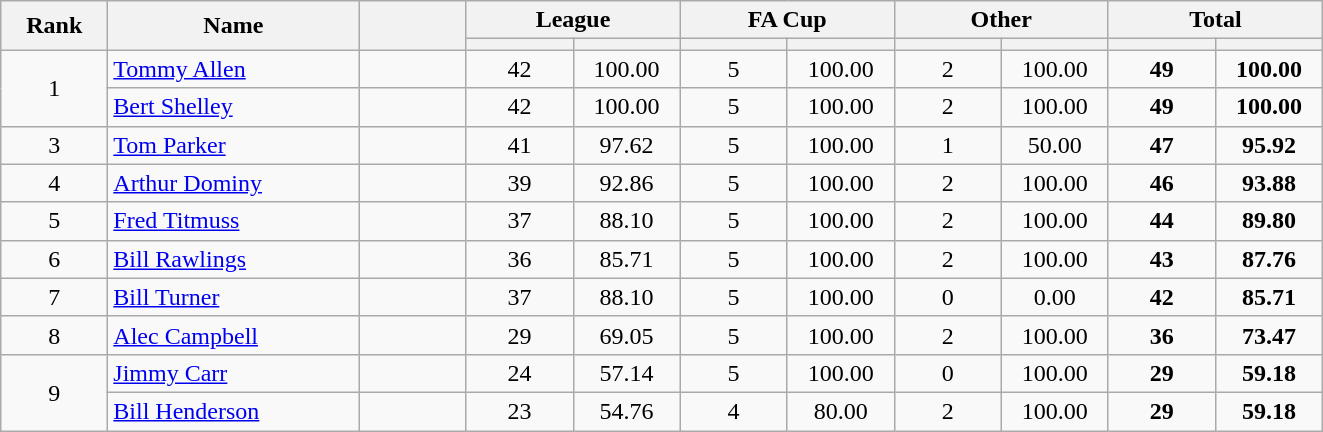<table class="wikitable plainrowheaders" style="text-align:center;">
<tr>
<th scope="col" rowspan="2" style="width:4em;">Rank</th>
<th scope="col" rowspan="2" style="width:10em;">Name</th>
<th scope="col" rowspan="2" style="width:4em;"></th>
<th scope="col" colspan="2">League</th>
<th scope="col" colspan="2">FA Cup</th>
<th scope="col" colspan="2">Other</th>
<th scope="col" colspan="2">Total</th>
</tr>
<tr>
<th scope="col" style="width:4em;"></th>
<th scope="col" style="width:4em;"></th>
<th scope="col" style="width:4em;"></th>
<th scope="col" style="width:4em;"></th>
<th scope="col" style="width:4em;"></th>
<th scope="col" style="width:4em;"></th>
<th scope="col" style="width:4em;"></th>
<th scope="col" style="width:4em;"></th>
</tr>
<tr>
<td rowspan="2">1</td>
<td align="left"><a href='#'>Tommy Allen</a></td>
<td></td>
<td>42</td>
<td>100.00</td>
<td>5</td>
<td>100.00</td>
<td>2</td>
<td>100.00</td>
<td><strong>49</strong></td>
<td><strong>100.00</strong></td>
</tr>
<tr>
<td align="left"><a href='#'>Bert Shelley</a></td>
<td></td>
<td>42</td>
<td>100.00</td>
<td>5</td>
<td>100.00</td>
<td>2</td>
<td>100.00</td>
<td><strong>49</strong></td>
<td><strong>100.00</strong></td>
</tr>
<tr>
<td>3</td>
<td align="left"><a href='#'>Tom Parker</a></td>
<td></td>
<td>41</td>
<td>97.62</td>
<td>5</td>
<td>100.00</td>
<td>1</td>
<td>50.00</td>
<td><strong>47</strong></td>
<td><strong>95.92</strong></td>
</tr>
<tr>
<td>4</td>
<td align="left"><a href='#'>Arthur Dominy</a></td>
<td></td>
<td>39</td>
<td>92.86</td>
<td>5</td>
<td>100.00</td>
<td>2</td>
<td>100.00</td>
<td><strong>46</strong></td>
<td><strong>93.88</strong></td>
</tr>
<tr>
<td>5</td>
<td align="left"><a href='#'>Fred Titmuss</a></td>
<td></td>
<td>37</td>
<td>88.10</td>
<td>5</td>
<td>100.00</td>
<td>2</td>
<td>100.00</td>
<td><strong>44</strong></td>
<td><strong>89.80</strong></td>
</tr>
<tr>
<td>6</td>
<td align="left"><a href='#'>Bill Rawlings</a></td>
<td></td>
<td>36</td>
<td>85.71</td>
<td>5</td>
<td>100.00</td>
<td>2</td>
<td>100.00</td>
<td><strong>43</strong></td>
<td><strong>87.76</strong></td>
</tr>
<tr>
<td>7</td>
<td align="left"><a href='#'>Bill Turner</a></td>
<td></td>
<td>37</td>
<td>88.10</td>
<td>5</td>
<td>100.00</td>
<td>0</td>
<td>0.00</td>
<td><strong>42</strong></td>
<td><strong>85.71</strong></td>
</tr>
<tr>
<td>8</td>
<td align="left"><a href='#'>Alec Campbell</a></td>
<td></td>
<td>29</td>
<td>69.05</td>
<td>5</td>
<td>100.00</td>
<td>2</td>
<td>100.00</td>
<td><strong>36</strong></td>
<td><strong>73.47</strong></td>
</tr>
<tr>
<td rowspan="2">9</td>
<td align="left"><a href='#'>Jimmy Carr</a></td>
<td></td>
<td>24</td>
<td>57.14</td>
<td>5</td>
<td>100.00</td>
<td>0</td>
<td>100.00</td>
<td><strong>29</strong></td>
<td><strong>59.18</strong></td>
</tr>
<tr>
<td align="left"><a href='#'>Bill Henderson</a></td>
<td></td>
<td>23</td>
<td>54.76</td>
<td>4</td>
<td>80.00</td>
<td>2</td>
<td>100.00</td>
<td><strong>29</strong></td>
<td><strong>59.18</strong></td>
</tr>
</table>
